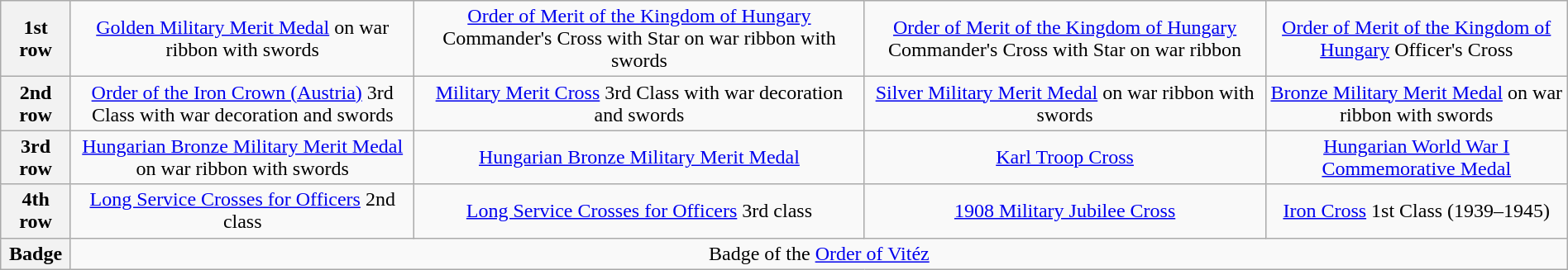<table class="wikitable" style="margin:1em auto; text-align:center;">
<tr>
<th>1st row</th>
<td><a href='#'>Golden Military Merit Medal</a> on war ribbon with swords</td>
<td><a href='#'>Order of Merit of the Kingdom of Hungary</a> Commander's Cross with Star on war ribbon with swords</td>
<td><a href='#'>Order of Merit of the Kingdom of Hungary</a> Commander's Cross with Star on war ribbon</td>
<td><a href='#'>Order of Merit of the Kingdom of Hungary</a> Officer's Cross</td>
</tr>
<tr>
<th>2nd row</th>
<td><a href='#'>Order of the Iron Crown (Austria)</a> 3rd Class with war decoration and swords</td>
<td><a href='#'>Military Merit Cross</a> 3rd Class with war decoration and swords</td>
<td><a href='#'>Silver Military Merit Medal</a> on war ribbon with swords</td>
<td><a href='#'>Bronze Military Merit Medal</a> on war ribbon with swords</td>
</tr>
<tr>
<th>3rd row</th>
<td><a href='#'>Hungarian Bronze Military Merit Medal</a> on war ribbon with swords</td>
<td><a href='#'>Hungarian Bronze Military Merit Medal</a></td>
<td><a href='#'>Karl Troop Cross</a></td>
<td><a href='#'>Hungarian World War I Commemorative Medal</a></td>
</tr>
<tr>
<th>4th row</th>
<td><a href='#'>Long Service Crosses for Officers</a> 2nd class</td>
<td><a href='#'>Long Service Crosses for Officers</a> 3rd class</td>
<td><a href='#'>1908 Military Jubilee Cross</a></td>
<td><a href='#'>Iron Cross</a> 1st Class (1939–1945)</td>
</tr>
<tr>
<th>Badge</th>
<td align=center colspan="4">Badge of the <a href='#'>Order of Vitéz</a></td>
</tr>
</table>
